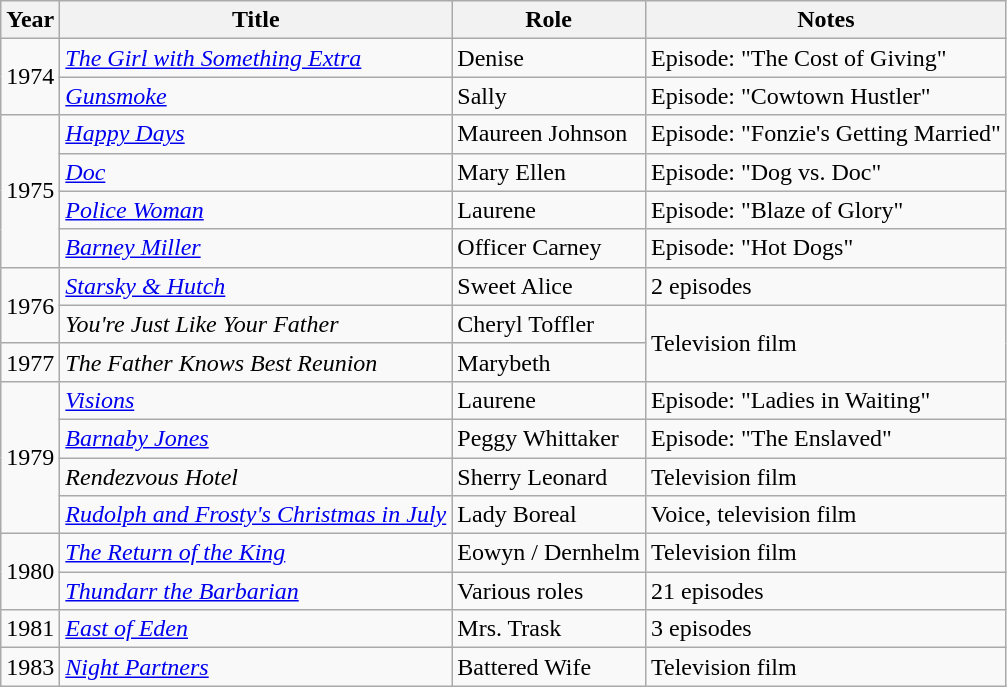<table class="wikitable sortable">
<tr>
<th>Year</th>
<th>Title</th>
<th>Role</th>
<th>Notes</th>
</tr>
<tr>
<td rowspan="2">1974</td>
<td><em><a href='#'>The Girl with Something Extra</a></em></td>
<td>Denise</td>
<td>Episode: "The Cost of Giving"</td>
</tr>
<tr>
<td><em><a href='#'>Gunsmoke</a></em></td>
<td>Sally</td>
<td>Episode: "Cowtown Hustler"</td>
</tr>
<tr>
<td rowspan="4">1975</td>
<td><em><a href='#'>Happy Days</a></em></td>
<td>Maureen Johnson</td>
<td>Episode: "Fonzie's Getting Married"</td>
</tr>
<tr>
<td><a href='#'><em>Doc</em></a></td>
<td>Mary Ellen</td>
<td>Episode: "Dog vs. Doc"</td>
</tr>
<tr>
<td><a href='#'><em>Police Woman</em></a></td>
<td>Laurene</td>
<td>Episode: "Blaze of Glory"</td>
</tr>
<tr>
<td><em><a href='#'>Barney Miller</a></em></td>
<td>Officer Carney</td>
<td>Episode: "Hot Dogs"</td>
</tr>
<tr>
<td rowspan="2">1976</td>
<td><em><a href='#'>Starsky & Hutch</a></em></td>
<td>Sweet Alice</td>
<td>2 episodes</td>
</tr>
<tr>
<td><em>You're Just Like Your Father</em></td>
<td>Cheryl Toffler</td>
<td rowspan="2">Television film</td>
</tr>
<tr>
<td>1977</td>
<td><em>The Father Knows Best Reunion</em></td>
<td>Marybeth</td>
</tr>
<tr>
<td rowspan="4">1979</td>
<td><a href='#'><em>Visions</em></a></td>
<td>Laurene</td>
<td>Episode: "Ladies in Waiting"</td>
</tr>
<tr>
<td><em><a href='#'>Barnaby Jones</a></em></td>
<td>Peggy Whittaker</td>
<td>Episode: "The Enslaved"</td>
</tr>
<tr>
<td><em>Rendezvous Hotel</em></td>
<td>Sherry Leonard</td>
<td>Television film</td>
</tr>
<tr>
<td><em><a href='#'>Rudolph and Frosty's Christmas in July</a></em></td>
<td>Lady Boreal</td>
<td>Voice, television film</td>
</tr>
<tr>
<td rowspan="2">1980</td>
<td><a href='#'><em>The Return of the King</em></a></td>
<td>Eowyn / Dernhelm</td>
<td>Television film</td>
</tr>
<tr>
<td><em><a href='#'>Thundarr the Barbarian</a></em></td>
<td>Various roles</td>
<td>21 episodes</td>
</tr>
<tr>
<td>1981</td>
<td><a href='#'><em>East of Eden</em></a></td>
<td>Mrs. Trask</td>
<td>3 episodes</td>
</tr>
<tr>
<td>1983</td>
<td><em><a href='#'>Night Partners</a></em></td>
<td>Battered Wife</td>
<td>Television film</td>
</tr>
</table>
